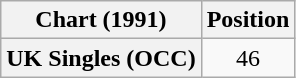<table class="wikitable plainrowheaders" style="text-align:center">
<tr>
<th>Chart (1991)</th>
<th>Position</th>
</tr>
<tr>
<th scope="row">UK Singles (OCC)</th>
<td>46</td>
</tr>
</table>
